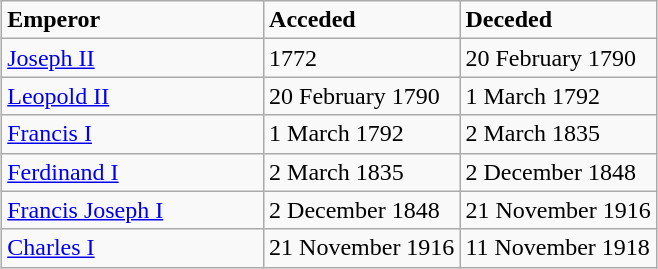<table class="wikitable" style="margin: 1em auto;">
<tr>
<td width="40%"><strong>Emperor</strong></td>
<td width="30%"><strong>Acceded</strong></td>
<td width="30"><strong>Deceded</strong></td>
</tr>
<tr>
<td width="40%"><a href='#'>Joseph II</a></td>
<td width="30%">1772</td>
<td width="30%">20 February 1790</td>
</tr>
<tr>
<td width="40%"><a href='#'>Leopold II</a></td>
<td width="30%">20 February 1790</td>
<td width="30%">1 March 1792</td>
</tr>
<tr>
<td width="40%"><a href='#'>Francis I</a></td>
<td width="30%">1 March 1792</td>
<td width="30%">2 March 1835</td>
</tr>
<tr>
<td width="40%"><a href='#'>Ferdinand I</a></td>
<td width="30%">2 March 1835</td>
<td width="30%">2 December 1848</td>
</tr>
<tr>
<td width="40%"><a href='#'>Francis Joseph I</a></td>
<td width="30%">2 December 1848</td>
<td width="30%">21 November 1916</td>
</tr>
<tr>
<td width="40%"><a href='#'>Charles I</a></td>
<td width="30%">21 November 1916</td>
<td width="30%">11 November 1918</td>
</tr>
</table>
